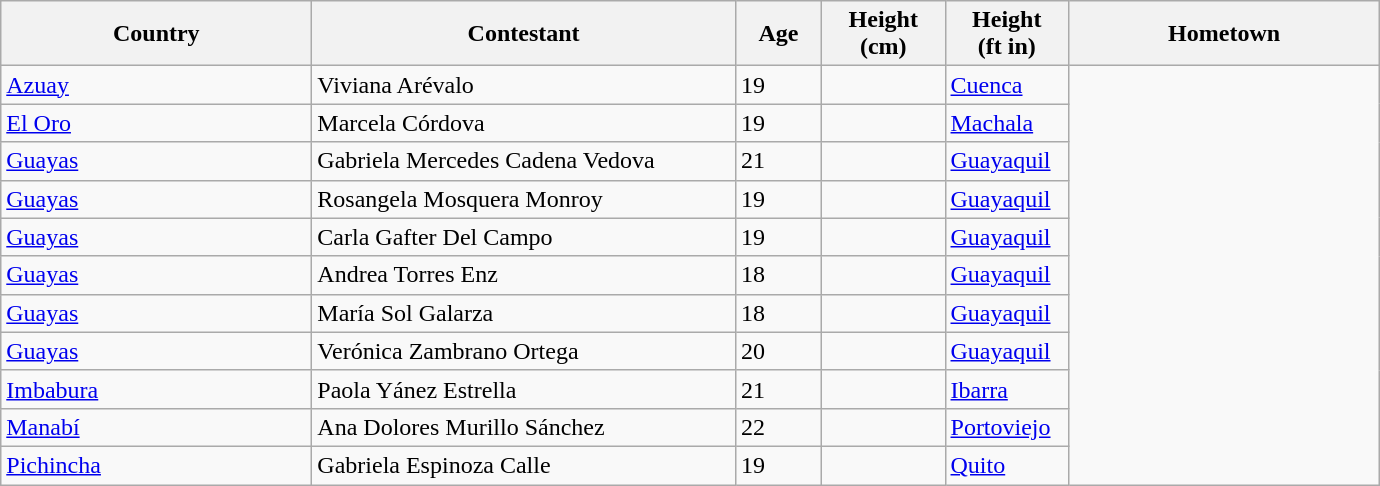<table class="wikitable sortable">
<tr>
<th width="200">Country</th>
<th width="275">Contestant</th>
<th width="50">Age</th>
<th width="75">Height<br> (cm)</th>
<th width="75">Height<br> (ft in)</th>
<th width="200">Hometown</th>
</tr>
<tr>
<td> <a href='#'>Azuay</a></td>
<td>Viviana Arévalo</td>
<td>19</td>
<td></td>
<td><a href='#'>Cuenca</a></td>
</tr>
<tr>
<td> <a href='#'>El Oro</a></td>
<td>Marcela Córdova</td>
<td>19</td>
<td></td>
<td><a href='#'>Machala</a></td>
</tr>
<tr>
<td> <a href='#'>Guayas</a></td>
<td>Gabriela Mercedes Cadena Vedova</td>
<td>21</td>
<td></td>
<td><a href='#'>Guayaquil</a></td>
</tr>
<tr>
<td> <a href='#'>Guayas</a></td>
<td>Rosangela Mosquera Monroy</td>
<td>19</td>
<td></td>
<td><a href='#'>Guayaquil</a></td>
</tr>
<tr>
<td> <a href='#'>Guayas</a></td>
<td>Carla Gafter Del Campo</td>
<td>19</td>
<td></td>
<td><a href='#'>Guayaquil</a></td>
</tr>
<tr>
<td> <a href='#'>Guayas</a></td>
<td>Andrea Torres Enz</td>
<td>18</td>
<td></td>
<td><a href='#'>Guayaquil</a></td>
</tr>
<tr>
<td> <a href='#'>Guayas</a></td>
<td>María Sol Galarza</td>
<td>18</td>
<td></td>
<td><a href='#'>Guayaquil</a></td>
</tr>
<tr>
<td> <a href='#'>Guayas</a></td>
<td>Verónica Zambrano Ortega</td>
<td>20</td>
<td></td>
<td><a href='#'>Guayaquil</a></td>
</tr>
<tr>
<td> <a href='#'>Imbabura</a></td>
<td>Paola Yánez Estrella</td>
<td>21</td>
<td></td>
<td><a href='#'>Ibarra</a></td>
</tr>
<tr>
<td> <a href='#'>Manabí</a></td>
<td>Ana Dolores Murillo Sánchez</td>
<td>22</td>
<td></td>
<td><a href='#'>Portoviejo</a></td>
</tr>
<tr>
<td> <a href='#'>Pichincha</a></td>
<td>Gabriela Espinoza Calle</td>
<td>19</td>
<td></td>
<td><a href='#'>Quito</a></td>
</tr>
</table>
